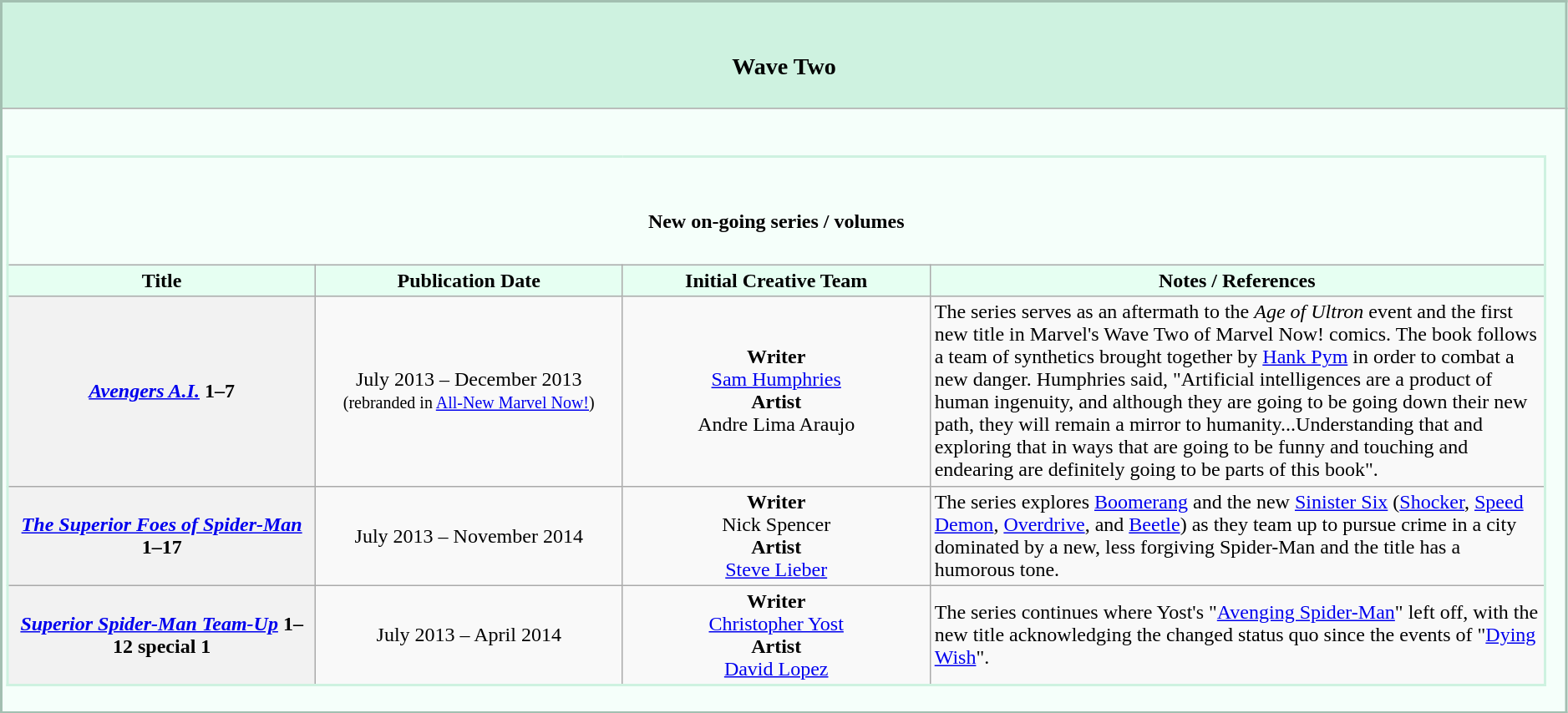<table class="wikitable collapsible" style="text-align:center; border:2px solid #a3bfb1; font-weight:normal; width:99%;">
<tr>
<th style="background:#cef2e0;"><br><h3>Wave Two</h3></th>
</tr>
<tr>
<th colspan="4" style="background:#f5fffa;"><br><table class="wikitable collapsible sortable" style="text-align:center; border:2px solid #cef2e0; font-weight:normal; width:99%;">
<tr>
<th colspan="4" style="background:#f5fffa;"><br><h4>New on-going series / volumes</h4></th>
</tr>
<tr>
<th scope="col" style="text-align:center; width:15%; background:#e6fff2;">Title</th>
<th scope="col" style="text-align:center; width:15%; background:#e6fff2;">Publication Date</th>
<th scope="col" style="text-align:center; width:15%; background:#e6fff2;">Initial Creative Team</th>
<th scope="col" style="text-align:center; width:30%; background:#e6fff2;">Notes / References</th>
</tr>
<tr>
<th><em><a href='#'>Avengers A.I.</a></em> 1–7</th>
<td>July 2013 – December 2013<br><small>(rebranded in <a href='#'>All-New Marvel Now!</a>)</small></td>
<td><strong>Writer</strong><br><a href='#'>Sam Humphries</a><br><strong>Artist</strong><br>Andre Lima Araujo</td>
<td style="text-align:left;">The series serves as an aftermath to the <em>Age of Ultron</em> event and the first new title in Marvel's Wave Two of Marvel Now! comics. The book follows a team of synthetics brought together by <a href='#'>Hank Pym</a> in order to combat a new danger. Humphries said, "Artificial intelligences are a product of human ingenuity, and although they are going to be going down their new path, they will remain a mirror to humanity...Understanding that and exploring that in ways that are going to be funny and touching and endearing are definitely going to be parts of this book".</td>
</tr>
<tr>
<th><em><a href='#'>The Superior Foes of Spider-Man</a></em> 1–17</th>
<td>July 2013 – November 2014</td>
<td><strong>Writer</strong><br>Nick Spencer<br><strong>Artist</strong><br><a href='#'>Steve Lieber</a></td>
<td style="text-align:left;">The series explores <a href='#'>Boomerang</a> and the new <a href='#'>Sinister Six</a> (<a href='#'>Shocker</a>, <a href='#'>Speed Demon</a>, <a href='#'>Overdrive</a>, and <a href='#'>Beetle</a>) as they team up to pursue crime in a city dominated by a new, less forgiving Spider-Man and the title has a humorous tone.</td>
</tr>
<tr>
<th><em><a href='#'>Superior Spider-Man Team-Up</a></em> 1–12 special 1</th>
<td>July 2013 – April 2014</td>
<td><strong>Writer</strong><br><a href='#'>Christopher Yost</a><br><strong>Artist</strong><br><a href='#'>David Lopez</a></td>
<td style="text-align:left;">The series continues where Yost's "<a href='#'>Avenging Spider-Man</a>" left off, with the new title acknowledging the changed status quo since the events of "<a href='#'>Dying Wish</a>".</td>
</tr>
</table>
</th>
</tr>
</table>
